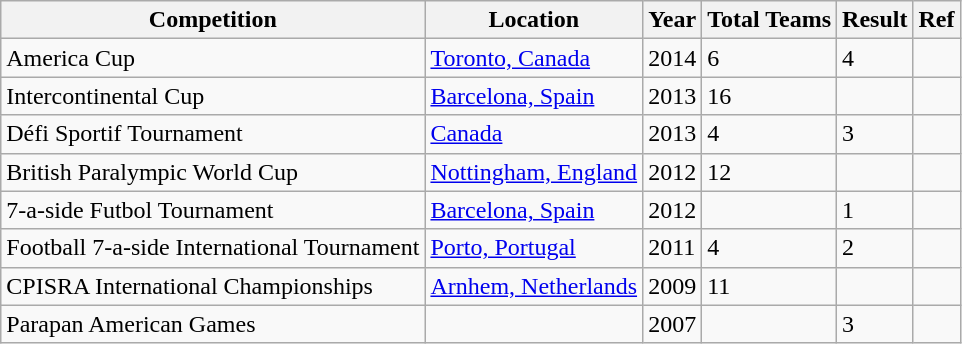<table class="wikitable">
<tr>
<th>Competition</th>
<th>Location</th>
<th>Year</th>
<th>Total Teams</th>
<th>Result</th>
<th>Ref</th>
</tr>
<tr>
<td>America Cup</td>
<td><a href='#'>Toronto, Canada</a></td>
<td>2014</td>
<td>6</td>
<td>4</td>
<td></td>
</tr>
<tr>
<td>Intercontinental Cup</td>
<td><a href='#'>Barcelona, Spain</a></td>
<td>2013</td>
<td>16</td>
<td></td>
<td></td>
</tr>
<tr>
<td>Défi Sportif Tournament</td>
<td><a href='#'>Canada</a></td>
<td>2013</td>
<td>4</td>
<td>3</td>
<td></td>
</tr>
<tr>
<td>British Paralympic World Cup</td>
<td><a href='#'>Nottingham, England</a></td>
<td>2012</td>
<td>12</td>
<td></td>
<td></td>
</tr>
<tr>
<td>7-a-side Futbol Tournament</td>
<td><a href='#'>Barcelona, Spain</a></td>
<td>2012</td>
<td></td>
<td>1</td>
<td></td>
</tr>
<tr>
<td>Football 7-a-side International Tournament</td>
<td><a href='#'>Porto, Portugal</a></td>
<td>2011</td>
<td>4</td>
<td>2</td>
<td></td>
</tr>
<tr>
<td>CPISRA International Championships</td>
<td><a href='#'>Arnhem, Netherlands</a></td>
<td>2009</td>
<td>11</td>
<td></td>
<td></td>
</tr>
<tr>
<td>Parapan American Games</td>
<td></td>
<td>2007</td>
<td></td>
<td>3</td>
<td></td>
</tr>
</table>
